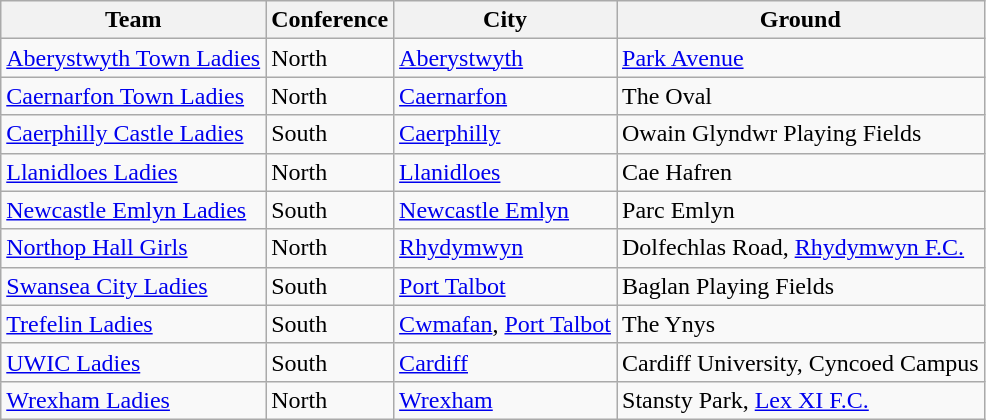<table class="sortable wikitable">
<tr align=center>
<th>Team</th>
<th>Conference</th>
<th>City</th>
<th>Ground</th>
</tr>
<tr>
<td><a href='#'>Aberystwyth Town Ladies</a></td>
<td>North</td>
<td><a href='#'>Aberystwyth</a></td>
<td><a href='#'>Park Avenue</a></td>
</tr>
<tr>
<td><a href='#'>Caernarfon Town Ladies</a></td>
<td>North</td>
<td><a href='#'>Caernarfon</a></td>
<td>The Oval</td>
</tr>
<tr>
<td><a href='#'>Caerphilly Castle Ladies</a></td>
<td>South</td>
<td><a href='#'>Caerphilly</a></td>
<td>Owain Glyndwr Playing Fields</td>
</tr>
<tr>
<td><a href='#'>Llanidloes Ladies</a></td>
<td>North</td>
<td><a href='#'>Llanidloes</a></td>
<td>Cae Hafren</td>
</tr>
<tr>
<td><a href='#'>Newcastle Emlyn Ladies</a></td>
<td>South</td>
<td><a href='#'>Newcastle Emlyn</a></td>
<td>Parc Emlyn</td>
</tr>
<tr>
<td><a href='#'>Northop Hall Girls</a></td>
<td>North</td>
<td><a href='#'>Rhydymwyn</a></td>
<td>Dolfechlas Road, <a href='#'>Rhydymwyn F.C.</a></td>
</tr>
<tr>
<td><a href='#'>Swansea City Ladies</a></td>
<td>South</td>
<td><a href='#'>Port Talbot</a></td>
<td>Baglan Playing Fields</td>
</tr>
<tr>
<td><a href='#'>Trefelin Ladies</a></td>
<td>South</td>
<td><a href='#'>Cwmafan</a>, <a href='#'>Port Talbot</a></td>
<td>The Ynys</td>
</tr>
<tr>
<td><a href='#'>UWIC Ladies</a></td>
<td>South</td>
<td><a href='#'>Cardiff</a></td>
<td>Cardiff University, Cyncoed Campus</td>
</tr>
<tr>
<td><a href='#'>Wrexham Ladies</a></td>
<td>North</td>
<td><a href='#'>Wrexham</a></td>
<td>Stansty Park, <a href='#'>Lex XI F.C.</a></td>
</tr>
</table>
